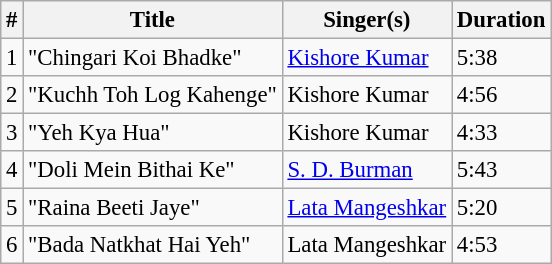<table class="wikitable" style="font-size:95%;">
<tr>
<th>#</th>
<th>Title</th>
<th>Singer(s)</th>
<th>Duration</th>
</tr>
<tr>
<td>1</td>
<td>"Chingari Koi Bhadke"</td>
<td><a href='#'>Kishore Kumar</a></td>
<td>5:38</td>
</tr>
<tr>
<td>2</td>
<td>"Kuchh Toh Log Kahenge"</td>
<td>Kishore Kumar</td>
<td>4:56</td>
</tr>
<tr>
<td>3</td>
<td>"Yeh Kya Hua"</td>
<td>Kishore Kumar</td>
<td>4:33</td>
</tr>
<tr>
<td>4</td>
<td>"Doli Mein Bithai Ke"</td>
<td><a href='#'>S. D. Burman</a></td>
<td>5:43</td>
</tr>
<tr>
<td>5</td>
<td>"Raina Beeti Jaye"</td>
<td><a href='#'>Lata Mangeshkar</a></td>
<td>5:20</td>
</tr>
<tr>
<td>6</td>
<td>"Bada Natkhat Hai Yeh"</td>
<td>Lata Mangeshkar</td>
<td>4:53</td>
</tr>
</table>
